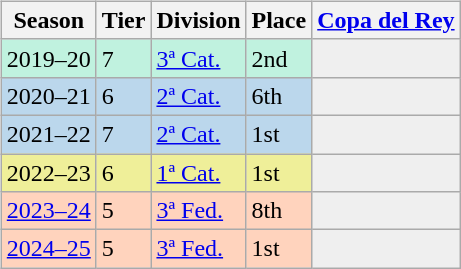<table>
<tr>
<td valign="top" width=0%><br><table class="wikitable">
<tr style="background:#f0f6fa;">
<th>Season</th>
<th>Tier</th>
<th>Division</th>
<th>Place</th>
<th><a href='#'>Copa del Rey</a></th>
</tr>
<tr>
<td style="background:#C0F2DF;">2019–20</td>
<td style="background:#C0F2DF;">7</td>
<td style="background:#C0F2DF;"><a href='#'>3ª Cat.</a></td>
<td style="background:#C0F2DF;">2nd</td>
<th style="background:#efefef;"></th>
</tr>
<tr>
<td style="background:#BBD7EC;">2020–21</td>
<td style="background:#BBD7EC;">6</td>
<td style="background:#BBD7EC;"><a href='#'>2ª Cat.</a></td>
<td style="background:#BBD7EC;">6th</td>
<th style="background:#efefef;"></th>
</tr>
<tr>
<td style="background:#BBD7EC;">2021–22</td>
<td style="background:#BBD7EC;">7</td>
<td style="background:#BBD7EC;"><a href='#'>2ª Cat.</a></td>
<td style="background:#BBD7EC;">1st</td>
<th style="background:#efefef;"></th>
</tr>
<tr>
<td style="background:#EFEF99;">2022–23</td>
<td style="background:#EFEF99;">6</td>
<td style="background:#EFEF99;"><a href='#'>1ª Cat.</a></td>
<td style="background:#EFEF99;">1st</td>
<td style="background:#efefef;"></td>
</tr>
<tr>
<td style="background:#FFD3BD;"><a href='#'>2023–24</a></td>
<td style="background:#FFD3BD;">5</td>
<td style="background:#FFD3BD;"><a href='#'>3ª Fed.</a></td>
<td style="background:#FFD3BD;">8th</td>
<td style="background:#efefef;"></td>
</tr>
<tr>
<td style="background:#FFD3BD;"><a href='#'>2024–25</a></td>
<td style="background:#FFD3BD;">5</td>
<td style="background:#FFD3BD;"><a href='#'>3ª Fed.</a></td>
<td style="background:#FFD3BD;">1st</td>
<td style="background:#efefef;"></td>
</tr>
</table>
</td>
</tr>
</table>
